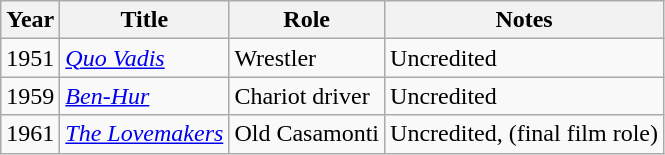<table class="wikitable">
<tr>
<th>Year</th>
<th>Title</th>
<th>Role</th>
<th>Notes</th>
</tr>
<tr>
<td>1951</td>
<td><em><a href='#'>Quo Vadis</a></em></td>
<td>Wrestler</td>
<td>Uncredited</td>
</tr>
<tr>
<td>1959</td>
<td><em><a href='#'>Ben-Hur</a></em></td>
<td>Chariot driver</td>
<td>Uncredited</td>
</tr>
<tr>
<td>1961</td>
<td><em><a href='#'>The Lovemakers</a></em></td>
<td>Old Casamonti</td>
<td>Uncredited, (final film role)</td>
</tr>
</table>
